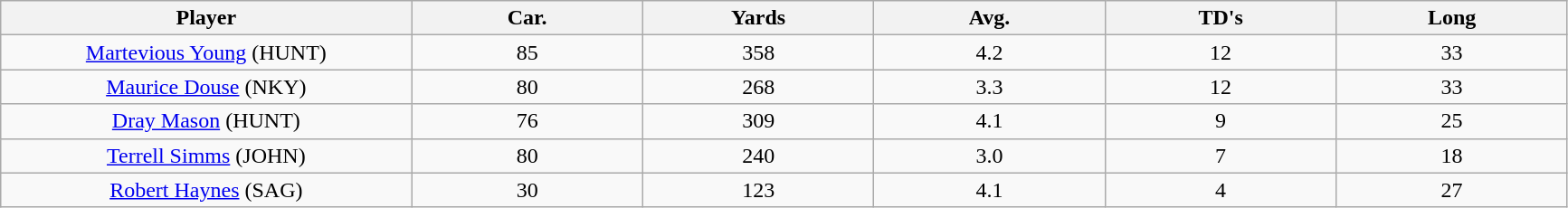<table class="wikitable sortable">
<tr>
<th bgcolor="#DDDDFF" width="16%">Player</th>
<th bgcolor="#DDDDFF" width="9%">Car.</th>
<th bgcolor="#DDDDFF" width="9%">Yards</th>
<th bgcolor="#DDDDFF" width="9%">Avg.</th>
<th bgcolor="#DDDDFF" width="9%">TD's</th>
<th bgcolor="#DDDDFF" width="9%">Long</th>
</tr>
<tr align="center">
<td><a href='#'>Martevious Young</a> (HUNT)</td>
<td>85</td>
<td>358</td>
<td>4.2</td>
<td>12</td>
<td>33</td>
</tr>
<tr align="center">
<td><a href='#'>Maurice Douse</a> (NKY)</td>
<td>80</td>
<td>268</td>
<td>3.3</td>
<td>12</td>
<td>33</td>
</tr>
<tr align="center">
<td><a href='#'>Dray Mason</a> (HUNT)</td>
<td>76</td>
<td>309</td>
<td>4.1</td>
<td>9</td>
<td>25</td>
</tr>
<tr align="center">
<td><a href='#'>Terrell Simms</a> (JOHN)</td>
<td>80</td>
<td>240</td>
<td>3.0</td>
<td>7</td>
<td>18</td>
</tr>
<tr align="center">
<td><a href='#'>Robert Haynes</a> (SAG)</td>
<td>30</td>
<td>123</td>
<td>4.1</td>
<td>4</td>
<td>27</td>
</tr>
</table>
